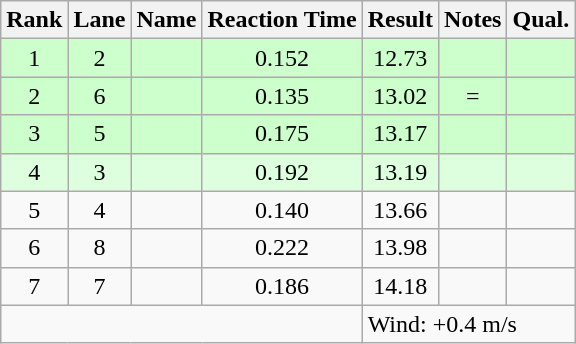<table class="wikitable sortable" style="text-align:center">
<tr>
<th>Rank</th>
<th>Lane</th>
<th>Name</th>
<th>Reaction Time</th>
<th>Result</th>
<th>Notes</th>
<th>Qual.</th>
</tr>
<tr bgcolor=ccffcc>
<td>1</td>
<td>2</td>
<td align="left"></td>
<td>0.152</td>
<td>12.73</td>
<td></td>
<td></td>
</tr>
<tr bgcolor=ccffcc>
<td>2</td>
<td>6</td>
<td align="left"></td>
<td>0.135</td>
<td>13.02</td>
<td>=</td>
<td></td>
</tr>
<tr bgcolor=ccffcc>
<td>3</td>
<td>5</td>
<td align="left"></td>
<td>0.175</td>
<td>13.17</td>
<td></td>
<td></td>
</tr>
<tr bgcolor=ddffdd>
<td>4</td>
<td>3</td>
<td align="left"></td>
<td>0.192</td>
<td>13.19</td>
<td></td>
<td></td>
</tr>
<tr>
<td>5</td>
<td>4</td>
<td align="left"></td>
<td>0.140</td>
<td>13.66</td>
<td></td>
<td></td>
</tr>
<tr>
<td>6</td>
<td>8</td>
<td align="left"></td>
<td>0.222</td>
<td>13.98</td>
<td></td>
<td></td>
</tr>
<tr>
<td>7</td>
<td>7</td>
<td align="left"></td>
<td>0.186</td>
<td>14.18</td>
<td></td>
<td></td>
</tr>
<tr class="sortbottom">
<td colspan=4></td>
<td colspan="3" style="text-align:left;">Wind: +0.4 m/s</td>
</tr>
</table>
